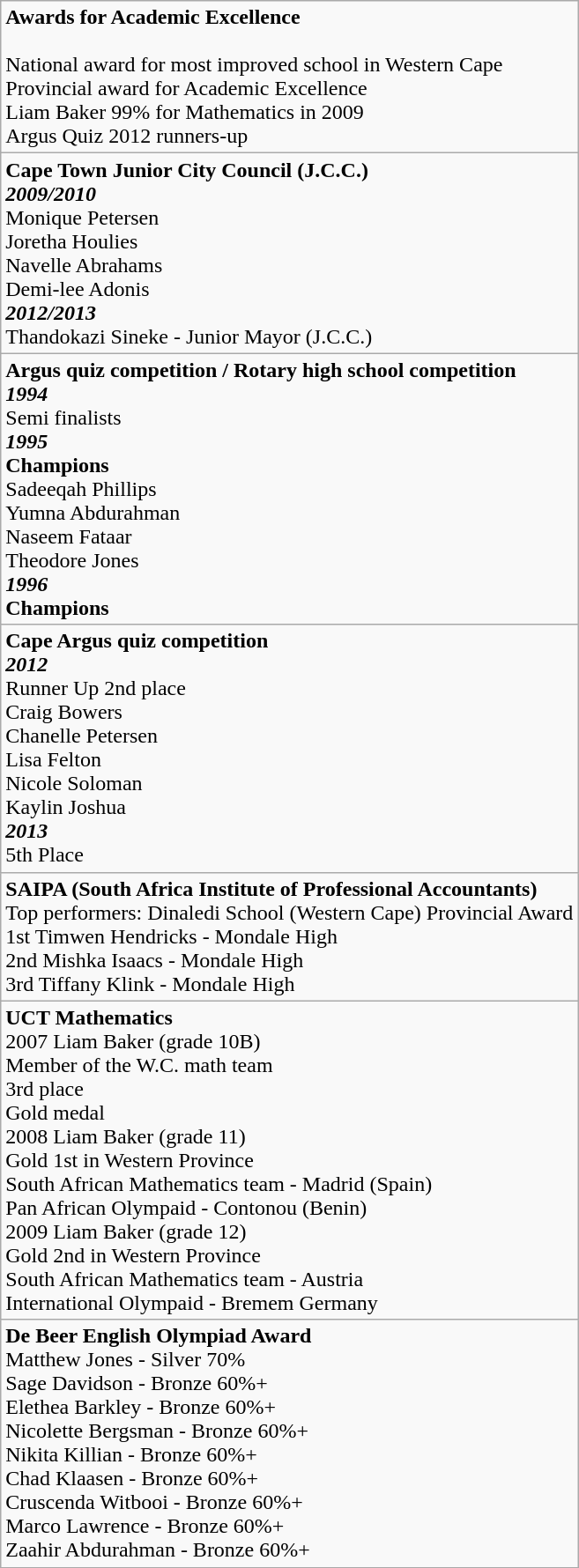<table Class="wikitable">
<tr>
<td><strong>Awards for Academic Excellence</strong><br><br>National award for most improved school in Western Cape<br>
Provincial award for Academic Excellence<br>
Liam Baker 99% for Mathematics in 2009<br>
Argus Quiz 2012 runners-up</td>
</tr>
<tr>
<td><strong>Cape Town Junior City Council (J.C.C.)</strong><br><strong><em>2009/2010</em></strong><br>Monique Petersen<br>Joretha Houlies<br>Navelle Abrahams<br>Demi-lee Adonis<br><strong><em>2012/2013</em></strong><br>Thandokazi Sineke - Junior Mayor (J.C.C.)<br></td>
</tr>
<tr>
<td><strong>Argus quiz competition / Rotary high school competition</strong><br><strong><em>1994</em></strong><br>Semi finalists<br><strong><em>1995</em></strong><br><strong>Champions</strong><br>Sadeeqah Phillips<br>Yumna Abdurahman<br>Naseem Fataar<br>Theodore Jones<br><strong><em>1996</em></strong><br><strong>Champions</strong><br></td>
</tr>
<tr>
<td><strong>Cape Argus quiz competition</strong><br><strong><em>2012</em></strong><br>Runner Up 2nd place<br>Craig Bowers<br>Chanelle Petersen<br>Lisa Felton<br>Nicole Soloman<br>Kaylin Joshua<br><strong><em>2013</em></strong><br>5th Place</td>
</tr>
<tr>
<td><strong>SAIPA (South Africa Institute of Professional Accountants)</strong><br>Top performers: Dinaledi School (Western Cape) Provincial Award<br>1st Timwen Hendricks - Mondale High<br>2nd Mishka Isaacs - Mondale High<br>3rd Tiffany Klink - Mondale High<br></td>
</tr>
<tr>
<td><strong>UCT Mathematics</strong><br>2007 Liam Baker (grade 10B)<br>Member of the W.C. math team<br>3rd place<br>Gold medal<br>2008 Liam Baker (grade 11)<br>Gold 1st in Western Province<br>South African Mathematics team - Madrid (Spain)<br>Pan African Olympaid - Contonou (Benin)<br>2009 Liam Baker (grade 12)<br>Gold 2nd in Western Province<br>South African Mathematics team - Austria<br>International Olympaid - Bremem Germany<br></td>
</tr>
<tr>
<td><strong>De Beer English Olympiad Award</strong><br>Matthew Jones - Silver 70%<br>Sage Davidson - Bronze 60%+<br>Elethea Barkley - Bronze 60%+<br>Nicolette Bergsman - Bronze 60%+<br>Nikita Killian - Bronze 60%+<br>Chad Klaasen - Bronze 60%+<br>Cruscenda Witbooi - Bronze 60%+<br>Marco Lawrence - Bronze 60%+<br>Zaahir Abdurahman - Bronze 60%+<br></td>
</tr>
</table>
